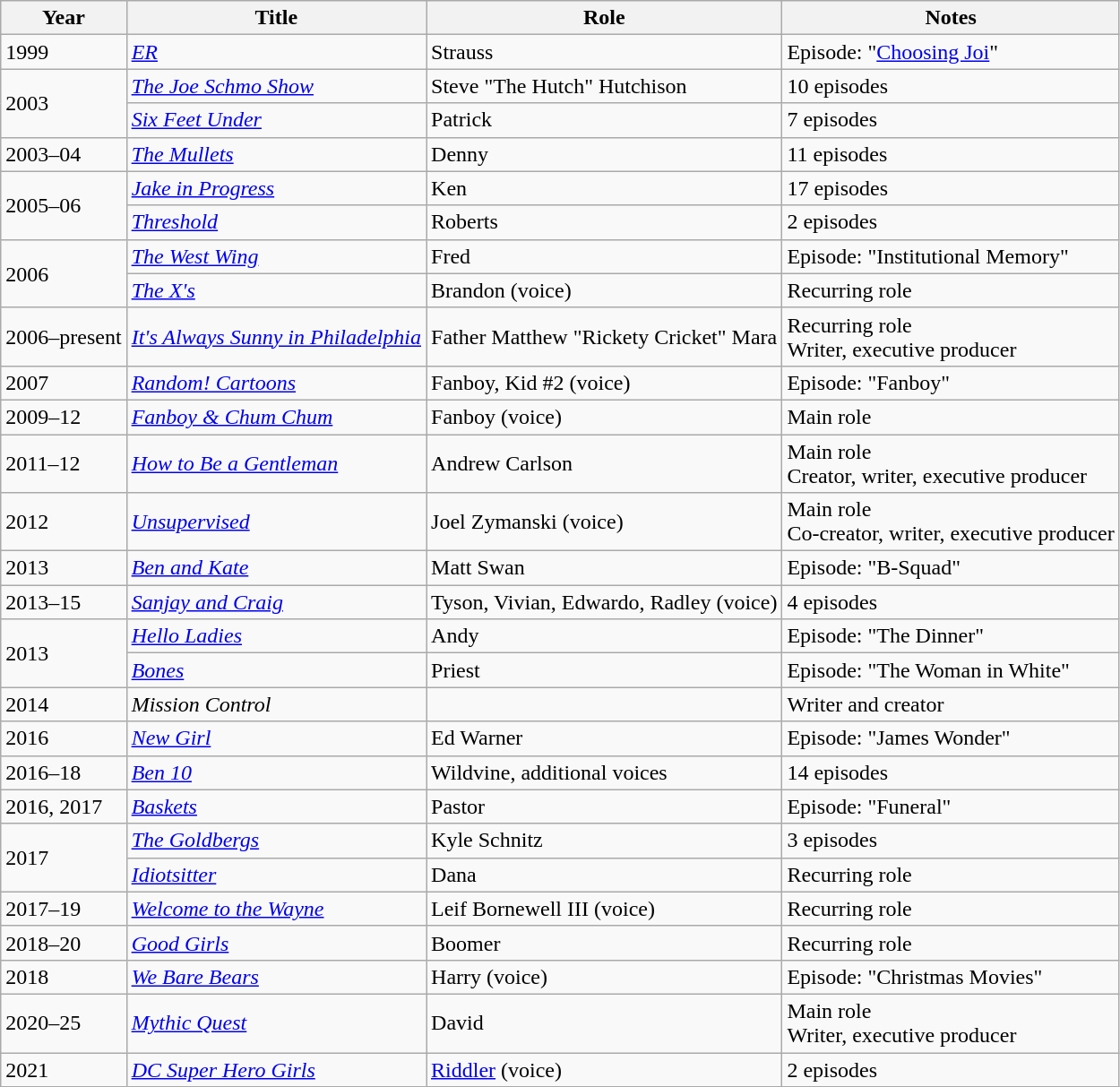<table class="wikitable sortable">
<tr>
<th>Year</th>
<th>Title</th>
<th>Role</th>
<th>Notes</th>
</tr>
<tr>
<td>1999</td>
<td><em><a href='#'>ER</a></em></td>
<td>Strauss</td>
<td>Episode: "<a href='#'>Choosing Joi</a>"</td>
</tr>
<tr>
<td rowspan="2">2003</td>
<td><em><a href='#'>The Joe Schmo Show</a></em></td>
<td>Steve "The Hutch" Hutchison</td>
<td>10 episodes</td>
</tr>
<tr>
<td><em><a href='#'>Six Feet Under</a></em></td>
<td>Patrick</td>
<td>7 episodes</td>
</tr>
<tr>
<td>2003–04</td>
<td><em><a href='#'>The Mullets</a></em></td>
<td>Denny</td>
<td>11 episodes</td>
</tr>
<tr>
<td rowspan="2">2005–06</td>
<td><em><a href='#'>Jake in Progress</a></em></td>
<td>Ken</td>
<td>17 episodes</td>
</tr>
<tr>
<td><em><a href='#'>Threshold</a></em></td>
<td>Roberts</td>
<td>2 episodes</td>
</tr>
<tr>
<td rowspan="2">2006</td>
<td><em><a href='#'>The West Wing</a></em></td>
<td>Fred</td>
<td>Episode: "Institutional Memory"</td>
</tr>
<tr>
<td><em><a href='#'>The X's</a></em></td>
<td>Brandon (voice)</td>
<td>Recurring role</td>
</tr>
<tr>
<td>2006–present</td>
<td><em><a href='#'>It's Always Sunny in Philadelphia</a></em></td>
<td>Father Matthew "Rickety Cricket" Mara</td>
<td>Recurring role<br>Writer, executive producer</td>
</tr>
<tr>
<td>2007</td>
<td><em><a href='#'>Random! Cartoons</a></em></td>
<td>Fanboy, Kid #2 (voice)</td>
<td>Episode: "Fanboy"</td>
</tr>
<tr>
<td>2009–12</td>
<td><em><a href='#'>Fanboy & Chum Chum</a></em></td>
<td>Fanboy (voice)</td>
<td>Main role</td>
</tr>
<tr>
<td>2011–12</td>
<td><em><a href='#'>How to Be a Gentleman</a></em></td>
<td>Andrew Carlson</td>
<td>Main role<br>Creator, writer, executive producer</td>
</tr>
<tr>
<td>2012</td>
<td><em><a href='#'>Unsupervised</a></em></td>
<td>Joel Zymanski (voice)</td>
<td>Main role<br>Co-creator, writer, executive producer</td>
</tr>
<tr>
<td>2013</td>
<td><em><a href='#'>Ben and Kate</a></em></td>
<td>Matt Swan</td>
<td>Episode: "B-Squad"</td>
</tr>
<tr>
<td>2013–15</td>
<td><em><a href='#'>Sanjay and Craig</a></em></td>
<td>Tyson, Vivian, Edwardo, Radley (voice)</td>
<td>4 episodes</td>
</tr>
<tr>
<td rowspan="2">2013</td>
<td><em><a href='#'>Hello Ladies</a></em></td>
<td>Andy</td>
<td>Episode: "The Dinner"</td>
</tr>
<tr>
<td><em><a href='#'>Bones</a></em></td>
<td>Priest</td>
<td>Episode: "The Woman in White"</td>
</tr>
<tr>
<td>2014</td>
<td><em>Mission Control</em></td>
<td></td>
<td>Writer and creator</td>
</tr>
<tr>
<td>2016</td>
<td><em><a href='#'>New Girl</a></em></td>
<td>Ed Warner</td>
<td>Episode: "James Wonder"</td>
</tr>
<tr>
<td>2016–18</td>
<td><em><a href='#'>Ben 10</a></em></td>
<td>Wildvine, additional voices</td>
<td>14 episodes</td>
</tr>
<tr>
<td>2016, 2017</td>
<td><em><a href='#'>Baskets</a></em></td>
<td>Pastor</td>
<td>Episode: "Funeral"</td>
</tr>
<tr>
<td rowspan="2">2017</td>
<td><em><a href='#'>The Goldbergs</a></em></td>
<td>Kyle Schnitz</td>
<td>3 episodes</td>
</tr>
<tr>
<td><em><a href='#'>Idiotsitter</a></em></td>
<td>Dana</td>
<td>Recurring role</td>
</tr>
<tr>
<td>2017–19</td>
<td><em><a href='#'>Welcome to the Wayne</a></em></td>
<td>Leif Bornewell III (voice)</td>
<td>Recurring role</td>
</tr>
<tr>
<td>2018–20</td>
<td><em><a href='#'>Good Girls</a></em></td>
<td>Boomer</td>
<td>Recurring role</td>
</tr>
<tr>
<td>2018</td>
<td><em><a href='#'>We Bare Bears</a></em></td>
<td>Harry (voice)</td>
<td>Episode: "Christmas Movies"</td>
</tr>
<tr>
<td>2020–25</td>
<td><em><a href='#'>Mythic Quest</a></em></td>
<td>David</td>
<td>Main role <br>Writer, executive producer</td>
</tr>
<tr>
<td>2021</td>
<td><em><a href='#'>DC Super Hero Girls</a></em></td>
<td><a href='#'>Riddler</a> (voice)</td>
<td>2 episodes</td>
</tr>
</table>
